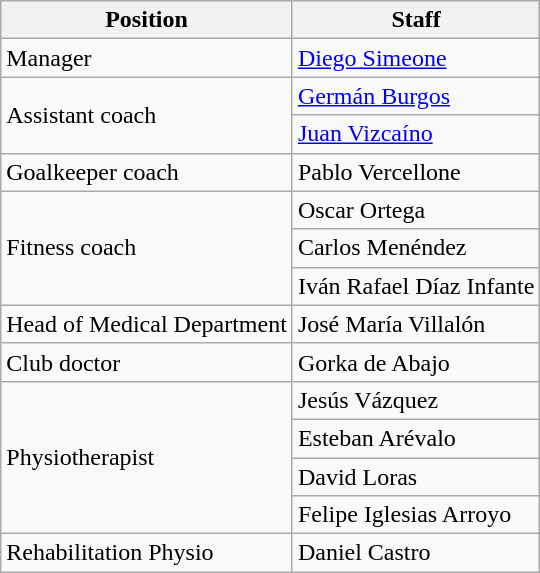<table class="wikitable">
<tr>
<th>Position</th>
<th>Staff</th>
</tr>
<tr>
<td>Manager</td>
<td> <a href='#'>Diego Simeone</a></td>
</tr>
<tr>
<td rowspan="2">Assistant coach</td>
<td> <a href='#'>Germán Burgos</a></td>
</tr>
<tr>
<td> <a href='#'>Juan Vizcaíno</a></td>
</tr>
<tr>
<td>Goalkeeper coach</td>
<td> Pablo Vercellone</td>
</tr>
<tr>
<td rowspan="3">Fitness coach</td>
<td> Oscar Ortega</td>
</tr>
<tr>
<td> Carlos Menéndez</td>
</tr>
<tr>
<td> Iván Rafael Díaz Infante</td>
</tr>
<tr>
<td>Head of Medical Department</td>
<td> José María Villalón</td>
</tr>
<tr>
<td>Club doctor</td>
<td> Gorka de Abajo</td>
</tr>
<tr>
<td rowspan="4">Physiotherapist</td>
<td> Jesús Vázquez</td>
</tr>
<tr>
<td> Esteban Arévalo</td>
</tr>
<tr>
<td> David Loras</td>
</tr>
<tr>
<td> Felipe Iglesias Arroyo</td>
</tr>
<tr>
<td>Rehabilitation Physio</td>
<td> Daniel Castro</td>
</tr>
</table>
